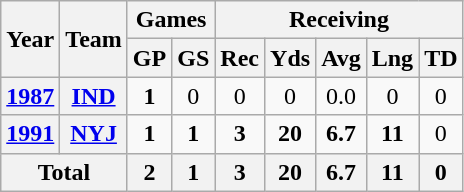<table class="wikitable" style="text-align:center">
<tr>
<th rowspan="2">Year</th>
<th rowspan="2">Team</th>
<th colspan="2">Games</th>
<th colspan="5">Receiving</th>
</tr>
<tr>
<th>GP</th>
<th>GS</th>
<th>Rec</th>
<th>Yds</th>
<th>Avg</th>
<th>Lng</th>
<th>TD</th>
</tr>
<tr>
<th><a href='#'>1987</a></th>
<th><a href='#'>IND</a></th>
<td><strong>1</strong></td>
<td>0</td>
<td>0</td>
<td>0</td>
<td>0.0</td>
<td>0</td>
<td>0</td>
</tr>
<tr>
<th><a href='#'>1991</a></th>
<th><a href='#'>NYJ</a></th>
<td><strong>1</strong></td>
<td><strong>1</strong></td>
<td><strong>3</strong></td>
<td><strong>20</strong></td>
<td><strong>6.7</strong></td>
<td><strong>11</strong></td>
<td>0</td>
</tr>
<tr>
<th colspan="2">Total</th>
<th>2</th>
<th>1</th>
<th>3</th>
<th>20</th>
<th>6.7</th>
<th>11</th>
<th>0</th>
</tr>
</table>
